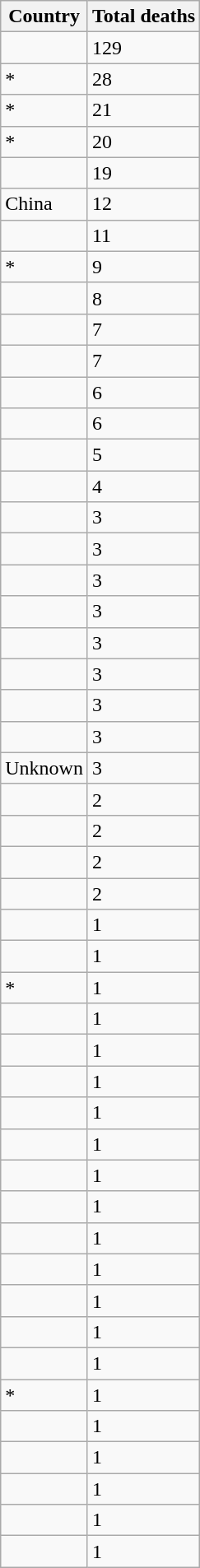<table class="wikitable">
<tr>
<th>Country</th>
<th>Total deaths</th>
</tr>
<tr>
<td></td>
<td>129</td>
</tr>
<tr>
<td> *</td>
<td>28</td>
</tr>
<tr>
<td> *</td>
<td>21</td>
</tr>
<tr>
<td> *</td>
<td>20</td>
</tr>
<tr>
<td></td>
<td>19</td>
</tr>
<tr>
<td> China</td>
<td>12</td>
</tr>
<tr>
<td></td>
<td>11</td>
</tr>
<tr>
<td> *</td>
<td>9</td>
</tr>
<tr>
<td></td>
<td>8</td>
</tr>
<tr>
<td></td>
<td>7</td>
</tr>
<tr>
<td></td>
<td>7</td>
</tr>
<tr>
<td></td>
<td>6</td>
</tr>
<tr>
<td></td>
<td>6</td>
</tr>
<tr>
<td></td>
<td>5</td>
</tr>
<tr>
<td></td>
<td>4</td>
</tr>
<tr>
<td></td>
<td>3</td>
</tr>
<tr>
<td></td>
<td>3</td>
</tr>
<tr>
<td></td>
<td>3</td>
</tr>
<tr>
<td></td>
<td>3</td>
</tr>
<tr>
<td></td>
<td>3</td>
</tr>
<tr>
<td></td>
<td>3</td>
</tr>
<tr>
<td></td>
<td>3</td>
</tr>
<tr>
<td></td>
<td>3</td>
</tr>
<tr>
<td>Unknown</td>
<td>3</td>
</tr>
<tr>
<td></td>
<td>2</td>
</tr>
<tr>
<td></td>
<td>2</td>
</tr>
<tr>
<td></td>
<td>2</td>
</tr>
<tr>
<td></td>
<td>2</td>
</tr>
<tr>
<td></td>
<td>1</td>
</tr>
<tr>
<td></td>
<td>1</td>
</tr>
<tr>
<td> *</td>
<td>1</td>
</tr>
<tr>
<td></td>
<td>1</td>
</tr>
<tr>
<td></td>
<td>1</td>
</tr>
<tr>
<td></td>
<td>1</td>
</tr>
<tr>
<td></td>
<td>1</td>
</tr>
<tr>
<td></td>
<td>1</td>
</tr>
<tr>
<td></td>
<td>1</td>
</tr>
<tr>
<td></td>
<td>1</td>
</tr>
<tr>
<td></td>
<td>1</td>
</tr>
<tr>
<td></td>
<td>1</td>
</tr>
<tr>
<td></td>
<td>1</td>
</tr>
<tr>
<td></td>
<td>1</td>
</tr>
<tr>
<td></td>
<td>1</td>
</tr>
<tr>
<td> *</td>
<td>1</td>
</tr>
<tr>
<td></td>
<td>1</td>
</tr>
<tr>
<td></td>
<td>1</td>
</tr>
<tr>
<td></td>
<td>1</td>
</tr>
<tr>
<td></td>
<td>1</td>
</tr>
<tr>
<td></td>
<td>1</td>
</tr>
</table>
